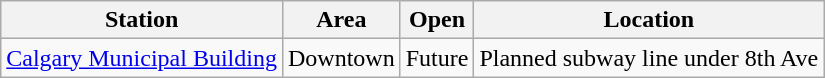<table class="wikitable sortable">
<tr>
<th>Station</th>
<th>Area</th>
<th>Open</th>
<th>Location</th>
</tr>
<tr>
<td><a href='#'>Calgary Municipal Building</a></td>
<td>Downtown</td>
<td>Future</td>
<td>Planned subway line under 8th Ave</td>
</tr>
</table>
